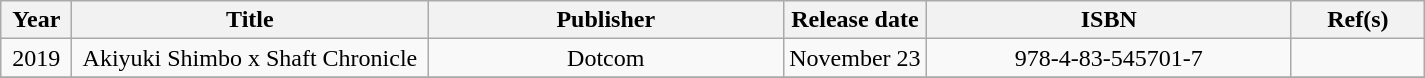<table class="wikitable sortable" style="text-align:center; margin=auto; ">
<tr>
<th scope="col" width=5%>Year</th>
<th scope="col" width=25%>Title</th>
<th scope="col" width=25%>Publisher</th>
<th scope="col" width=10%>Release date</th>
<th scope="col" class="unsortable">ISBN</th>
<th scope="col" class="unsortable">Ref(s)</th>
</tr>
<tr>
<td>2019</td>
<td>Akiyuki Shimbo x Shaft Chronicle</td>
<td>Dotcom</td>
<td>November 23</td>
<td>978-4-83-545701-7</td>
<td></td>
</tr>
<tr>
</tr>
</table>
